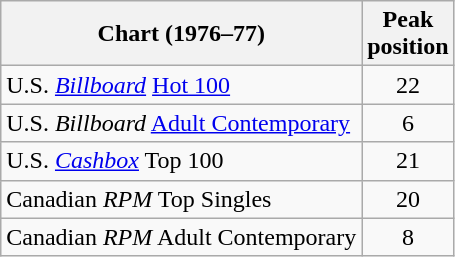<table class="wikitable sortable">
<tr>
<th>Chart (1976–77)</th>
<th>Peak<br>position</th>
</tr>
<tr>
<td>U.S. <em><a href='#'>Billboard</a></em> <a href='#'>Hot 100</a></td>
<td style="text-align:center;">22</td>
</tr>
<tr>
<td>U.S. <em>Billboard</em> <a href='#'>Adult Contemporary</a></td>
<td style="text-align:center;">6</td>
</tr>
<tr>
<td>U.S. <em><a href='#'>Cashbox</a></em> Top 100</td>
<td style="text-align:center;">21</td>
</tr>
<tr>
<td>Canadian <em>RPM</em> Top Singles</td>
<td style="text-align:center;">20</td>
</tr>
<tr>
<td>Canadian <em>RPM</em> Adult Contemporary</td>
<td style="text-align:center;">8</td>
</tr>
</table>
